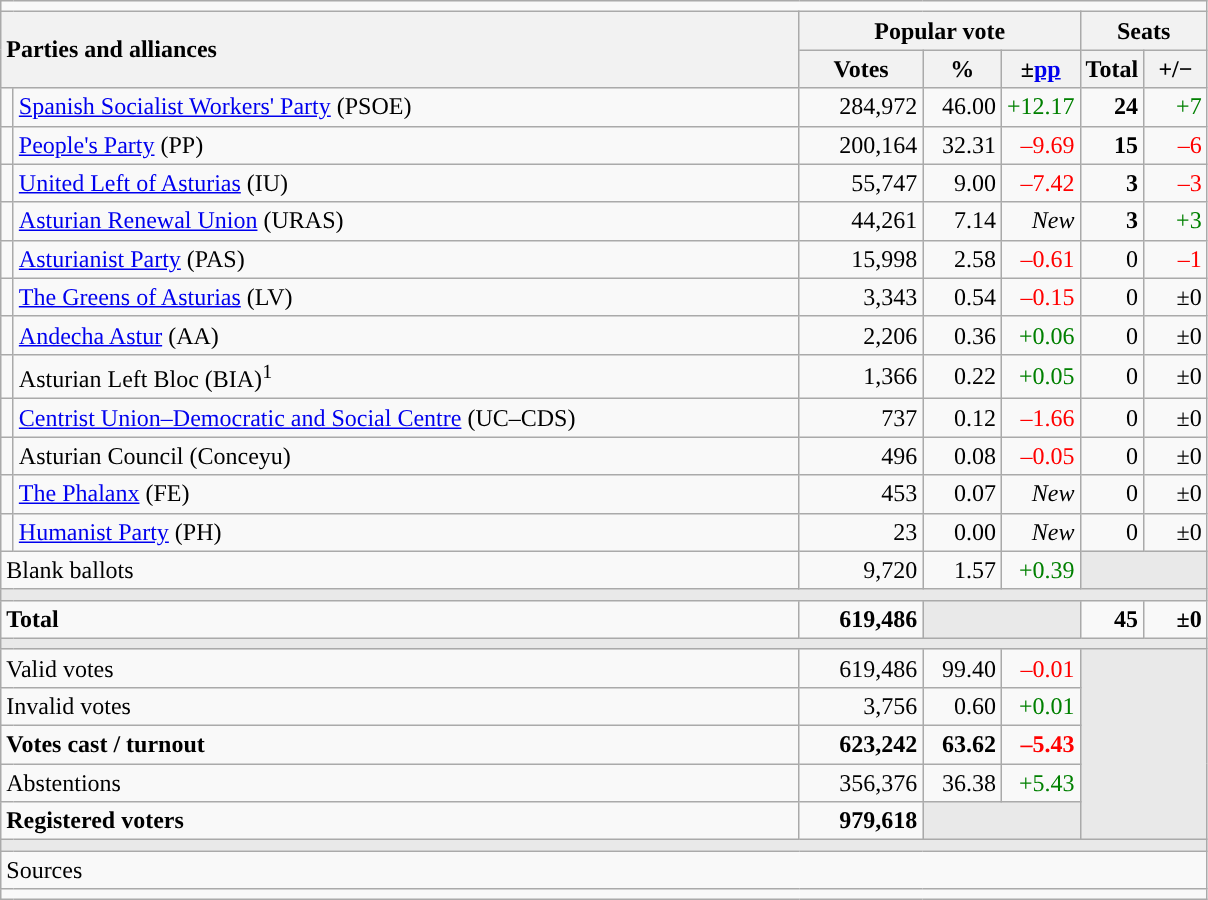<table class="wikitable" style="text-align:right;">
<tr>
<td colspan="7"></td>
</tr>
<tr>
<th style="text-align:left;" rowspan="2" colspan="2" width="525">Parties and alliances</th>
<th colspan="3">Popular vote</th>
<th colspan="2">Seats</th>
</tr>
<tr>
<th width="75">Votes</th>
<th width="45">%</th>
<th width="45">±<a href='#'>pp</a></th>
<th width="35">Total</th>
<th width="35">+/−</th>
</tr>
<tr>
<td width="1" style="color:inherit;background:"></td>
<td align="left"><a href='#'>Spanish Socialist Workers' Party</a> (PSOE)</td>
<td>284,972</td>
<td>46.00</td>
<td style="color:green;">+12.17</td>
<td><strong>24</strong></td>
<td style="color:green;">+7</td>
</tr>
<tr>
<td style="color:inherit;background:"></td>
<td align="left"><a href='#'>People's Party</a> (PP)</td>
<td>200,164</td>
<td>32.31</td>
<td style="color:red;">–9.69</td>
<td><strong>15</strong></td>
<td style="color:red;">–6</td>
</tr>
<tr>
<td style="color:inherit;background:"></td>
<td align="left"><a href='#'>United Left of Asturias</a> (IU)</td>
<td>55,747</td>
<td>9.00</td>
<td style="color:red;">–7.42</td>
<td><strong>3</strong></td>
<td style="color:red;">–3</td>
</tr>
<tr>
<td style="color:inherit;background:"></td>
<td align="left"><a href='#'>Asturian Renewal Union</a> (URAS)</td>
<td>44,261</td>
<td>7.14</td>
<td><em>New</em></td>
<td><strong>3</strong></td>
<td style="color:green;">+3</td>
</tr>
<tr>
<td style="color:inherit;background:"></td>
<td align="left"><a href='#'>Asturianist Party</a> (PAS)</td>
<td>15,998</td>
<td>2.58</td>
<td style="color:red;">–0.61</td>
<td>0</td>
<td style="color:red;">–1</td>
</tr>
<tr>
<td style="color:inherit;background:"></td>
<td align="left"><a href='#'>The Greens of Asturias</a> (LV)</td>
<td>3,343</td>
<td>0.54</td>
<td style="color:red;">–0.15</td>
<td>0</td>
<td>±0</td>
</tr>
<tr>
<td style="color:inherit;background:"></td>
<td align="left"><a href='#'>Andecha Astur</a> (AA)</td>
<td>2,206</td>
<td>0.36</td>
<td style="color:green;">+0.06</td>
<td>0</td>
<td>±0</td>
</tr>
<tr>
<td style="color:inherit;background:"></td>
<td align="left">Asturian Left Bloc (BIA)<sup>1</sup></td>
<td>1,366</td>
<td>0.22</td>
<td style="color:green;">+0.05</td>
<td>0</td>
<td>±0</td>
</tr>
<tr>
<td style="color:inherit;background:"></td>
<td align="left"><a href='#'>Centrist Union–Democratic and Social Centre</a> (UC–CDS)</td>
<td>737</td>
<td>0.12</td>
<td style="color:red;">–1.66</td>
<td>0</td>
<td>±0</td>
</tr>
<tr>
<td style="color:inherit;background:"></td>
<td align="left">Asturian Council (Conceyu)</td>
<td>496</td>
<td>0.08</td>
<td style="color:red;">–0.05</td>
<td>0</td>
<td>±0</td>
</tr>
<tr>
<td style="color:inherit;background:"></td>
<td align="left"><a href='#'>The Phalanx</a> (FE)</td>
<td>453</td>
<td>0.07</td>
<td><em>New</em></td>
<td>0</td>
<td>±0</td>
</tr>
<tr>
<td style="color:inherit;background:"></td>
<td align="left"><a href='#'>Humanist Party</a> (PH)</td>
<td>23</td>
<td>0.00</td>
<td><em>New</em></td>
<td>0</td>
<td>±0</td>
</tr>
<tr>
<td align="left" colspan="2">Blank ballots</td>
<td>9,720</td>
<td>1.57</td>
<td style="color:green;">+0.39</td>
<td bgcolor="#E9E9E9" colspan="2"></td>
</tr>
<tr>
<td colspan="7" bgcolor="#E9E9E9"></td>
</tr>
<tr style="font-weight:bold;">
<td align="left" colspan="2">Total</td>
<td>619,486</td>
<td bgcolor="#E9E9E9" colspan="2"></td>
<td>45</td>
<td>±0</td>
</tr>
<tr>
<td colspan="7" bgcolor="#E9E9E9"></td>
</tr>
<tr>
<td align="left" colspan="2">Valid votes</td>
<td>619,486</td>
<td>99.40</td>
<td style="color:red;">–0.01</td>
<td bgcolor="#E9E9E9" colspan="2" rowspan="5"></td>
</tr>
<tr>
<td align="left" colspan="2">Invalid votes</td>
<td>3,756</td>
<td>0.60</td>
<td style="color:green;">+0.01</td>
</tr>
<tr style="font-weight:bold;">
<td align="left" colspan="2">Votes cast / turnout</td>
<td>623,242</td>
<td>63.62</td>
<td style="color:red;">–5.43</td>
</tr>
<tr>
<td align="left" colspan="2">Abstentions</td>
<td>356,376</td>
<td>36.38</td>
<td style="color:green;">+5.43</td>
</tr>
<tr style="font-weight:bold;">
<td align="left" colspan="2">Registered voters</td>
<td>979,618</td>
<td bgcolor="#E9E9E9" colspan="2"></td>
</tr>
<tr>
<td colspan="7" bgcolor="#E9E9E9"></td>
</tr>
<tr>
<td align="left" colspan="7">Sources</td>
</tr>
<tr>
<td colspan="7" style="text-align:left; max-width:790px;"></td>
</tr>
</table>
